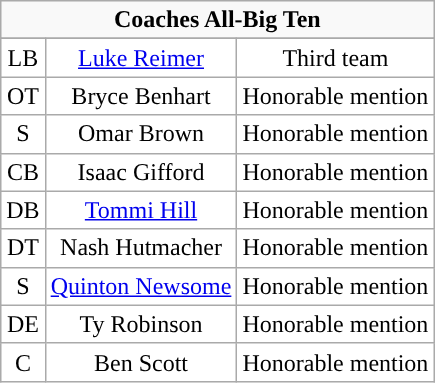<table class="wikitable sortable" style="text-align:center">
<tr>
<td colspan="3"><strong>Coaches All-Big Ten</strong></td>
</tr>
<tr>
</tr>
<tr style="text-align:center;">
<td style="background:white">LB</td>
<td style="background:white"><a href='#'>Luke Reimer</a></td>
<td style="background:white">Third team</td>
</tr>
<tr style="text-align:center;">
<td style="background:white">OT</td>
<td style="background:white">Bryce Benhart</td>
<td style="background:white">Honorable mention</td>
</tr>
<tr style="text-align:center;">
<td style="background:white">S</td>
<td style="background:white">Omar Brown</td>
<td style="background:white">Honorable mention</td>
</tr>
<tr style="text-align:center;">
<td style="background:white">CB</td>
<td style="background:white">Isaac Gifford</td>
<td style="background:white">Honorable mention</td>
</tr>
<tr style="text-align:center;">
<td style="background:white">DB</td>
<td style="background:white"><a href='#'>Tommi Hill</a></td>
<td style="background:white">Honorable mention</td>
</tr>
<tr style="text-align:center;">
<td style="background:white">DT</td>
<td style="background:white">Nash Hutmacher</td>
<td style="background:white">Honorable mention</td>
</tr>
<tr style="text-align:center;">
<td style="background:white">S</td>
<td style="background:white"><a href='#'>Quinton Newsome</a></td>
<td style="background:white">Honorable mention</td>
</tr>
<tr style="text-align:center;">
<td style="background:white">DE</td>
<td style="background:white">Ty Robinson</td>
<td style="background:white">Honorable mention</td>
</tr>
<tr style="text-align:center;">
<td style="background:white">C</td>
<td style="background:white">Ben Scott</td>
<td style="background:white">Honorable mention</td>
</tr>
</table>
